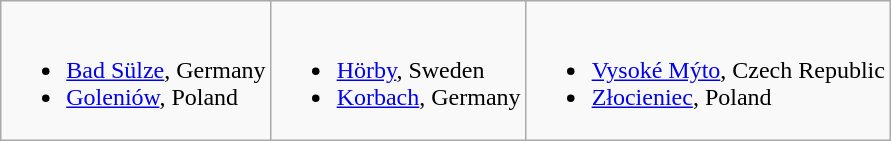<table class="wikitable">
<tr valign="top">
<td><br><ul><li> <a href='#'>Bad Sülze</a>, Germany</li><li> <a href='#'>Goleniów</a>, Poland</li></ul></td>
<td><br><ul><li> <a href='#'>Hörby</a>, Sweden</li><li> <a href='#'>Korbach</a>, Germany</li></ul></td>
<td><br><ul><li> <a href='#'>Vysoké Mýto</a>, Czech Republic</li><li> <a href='#'>Złocieniec</a>, Poland</li></ul></td>
</tr>
</table>
